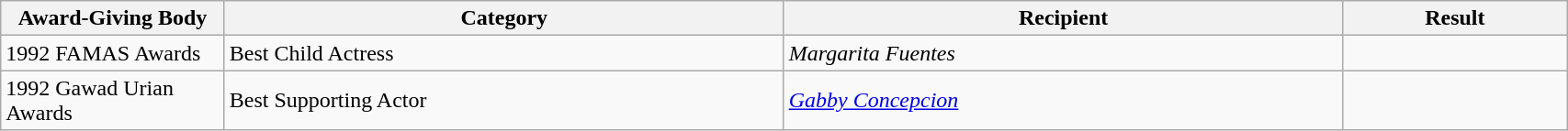<table | width="90%" class="wikitable sortable">
<tr>
<th width="10%">Award-Giving Body</th>
<th width="25%">Category</th>
<th width="25%">Recipient</th>
<th width="10%">Result</th>
</tr>
<tr>
<td>1992 FAMAS Awards</td>
<td>Best Child Actress</td>
<td><em>Margarita Fuentes</em></td>
<td></td>
</tr>
<tr>
<td>1992 Gawad Urian Awards</td>
<td>Best Supporting Actor</td>
<td><em><a href='#'>Gabby Concepcion</a></em></td>
<td></td>
</tr>
</table>
